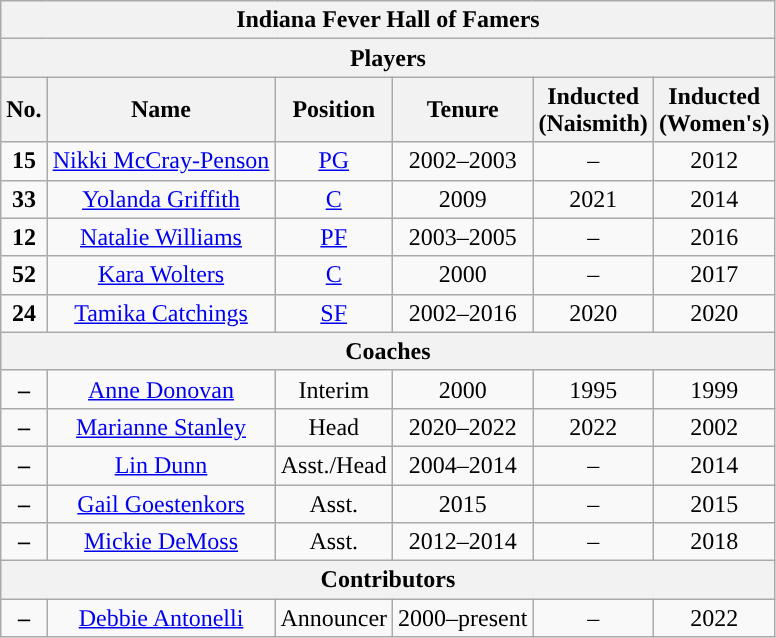<table class="wikitable" style="text-align:center">
<tr>
<th colspan=6>Indiana Fever Hall of Famers</th>
</tr>
<tr>
<th colspan=6>Players</th>
</tr>
<tr>
<th>No.</th>
<th>Name</th>
<th>Position</th>
<th>Tenure</th>
<th>Inducted<br>(Naismith)</th>
<th>Inducted<br>(Women's)</th>
</tr>
<tr>
<td><strong>15</strong></td>
<td><a href='#'>Nikki McCray-Penson</a></td>
<td><a href='#'>PG</a></td>
<td>2002–2003</td>
<td>–</td>
<td>2012</td>
</tr>
<tr>
<td><strong>33</strong></td>
<td><a href='#'>Yolanda Griffith</a></td>
<td><a href='#'>C</a></td>
<td>2009</td>
<td>2021</td>
<td>2014</td>
</tr>
<tr>
<td><strong>12</strong></td>
<td><a href='#'>Natalie Williams</a></td>
<td><a href='#'>PF</a></td>
<td>2003–2005</td>
<td>–</td>
<td>2016</td>
</tr>
<tr>
<td><strong>52</strong></td>
<td><a href='#'>Kara Wolters</a></td>
<td><a href='#'>C</a></td>
<td>2000</td>
<td>–</td>
<td>2017</td>
</tr>
<tr>
<td><strong>24</strong></td>
<td><a href='#'>Tamika Catchings</a></td>
<td><a href='#'>SF</a></td>
<td>2002–2016</td>
<td>2020</td>
<td>2020</td>
</tr>
<tr>
<th colspan=6>Coaches</th>
</tr>
<tr>
<td><strong>–</strong></td>
<td><a href='#'>Anne Donovan</a></td>
<td>Interim</td>
<td>2000</td>
<td>1995</td>
<td>1999</td>
</tr>
<tr>
<td><strong>–</strong></td>
<td><a href='#'>Marianne Stanley</a></td>
<td>Head</td>
<td>2020–2022</td>
<td>2022</td>
<td>2002</td>
</tr>
<tr>
<td><strong>–</strong></td>
<td><a href='#'>Lin Dunn</a></td>
<td>Asst./Head</td>
<td>2004–2014</td>
<td>–</td>
<td>2014</td>
</tr>
<tr>
<td><strong>–</strong></td>
<td><a href='#'>Gail Goestenkors</a></td>
<td>Asst.</td>
<td>2015</td>
<td>–</td>
<td>2015</td>
</tr>
<tr>
<td><strong>–</strong></td>
<td><a href='#'>Mickie DeMoss</a></td>
<td>Asst.</td>
<td>2012–2014</td>
<td>–</td>
<td>2018</td>
</tr>
<tr>
<th colspan=6>Contributors</th>
</tr>
<tr>
<td><strong>–</strong></td>
<td><a href='#'>Debbie Antonelli</a></td>
<td>Announcer</td>
<td>2000–present</td>
<td>–</td>
<td>2022</td>
</tr>
</table>
